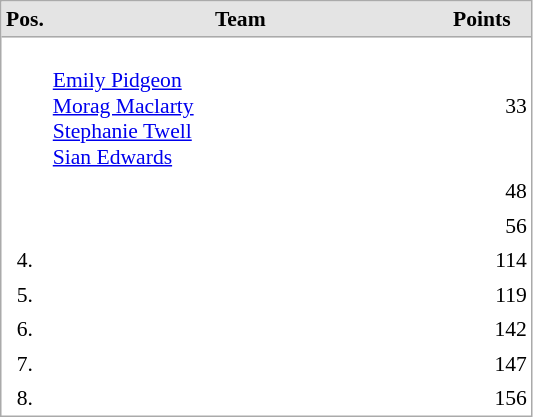<table cellspacing="0" cellpadding="3" style="border:1px solid #AAAAAA;font-size:90%">
<tr bgcolor="#E4E4E4">
<th style="border-bottom:1px solid #AAAAAA" width=10>Pos.</th>
<th style="border-bottom:1px solid #AAAAAA" width=250>Team</th>
<th style="border-bottom:1px solid #AAAAAA" width=60>Points</th>
</tr>
<tr align="center">
<td align="center" valign="top"></td>
<td align="left"> <br> <a href='#'>Emily Pidgeon</a> <br> <a href='#'>Morag Maclarty</a> <br> <a href='#'>Stephanie Twell</a> <br> <a href='#'>Sian Edwards</a> <br></td>
<td align="right">33</td>
</tr>
<tr align="center">
<td align="center" valign="top"></td>
<td align="left"></td>
<td align="right">48</td>
</tr>
<tr align="center">
<td align="center" valign="top"></td>
<td align="left"></td>
<td align="right">56</td>
</tr>
<tr align="center">
<td align="center" valign="top">4.</td>
<td align="left"></td>
<td align="right">114</td>
</tr>
<tr align="center">
<td align="center" valign="top">5.</td>
<td align="left"></td>
<td align="right">119</td>
</tr>
<tr align="center">
<td align="center" valign="top">6.</td>
<td align="left"></td>
<td align="right">142</td>
</tr>
<tr align="center">
<td align="center" valign="top">7.</td>
<td align="left"></td>
<td align="right">147</td>
</tr>
<tr align="center">
<td align="center" valign="top">8.</td>
<td align="left"></td>
<td align="right">156</td>
</tr>
</table>
